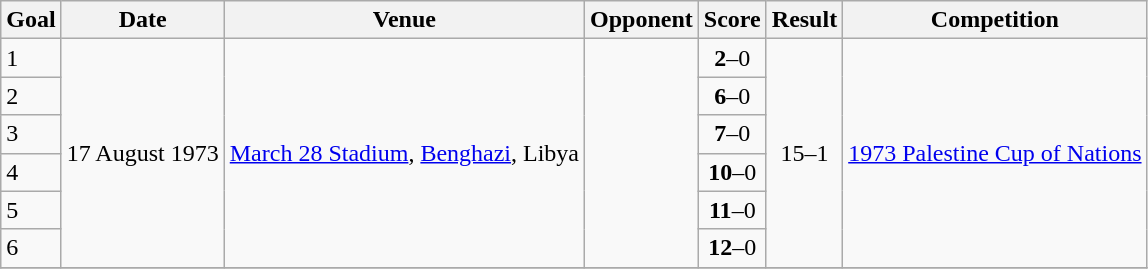<table class="wikitable">
<tr>
<th>Goal</th>
<th>Date</th>
<th>Venue</th>
<th>Opponent</th>
<th>Score</th>
<th>Result</th>
<th>Competition</th>
</tr>
<tr>
<td>1</td>
<td rowspan = 6>17 August 1973</td>
<td rowspan = 6><a href='#'>March 28 Stadium</a>, <a href='#'>Benghazi</a>, Libya</td>
<td rowspan = 6></td>
<td align=center><strong>2</strong>–0</td>
<td rowspan = 6 align=center>15–1</td>
<td rowspan = 6><a href='#'>1973 Palestine Cup of Nations</a></td>
</tr>
<tr>
<td>2</td>
<td align=center><strong>6</strong>–0</td>
</tr>
<tr>
<td>3</td>
<td align=center><strong>7</strong>–0</td>
</tr>
<tr>
<td>4</td>
<td align=center><strong>10</strong>–0</td>
</tr>
<tr>
<td>5</td>
<td align=center><strong>11</strong>–0</td>
</tr>
<tr>
<td>6</td>
<td align=center><strong>12</strong>–0</td>
</tr>
<tr>
</tr>
</table>
